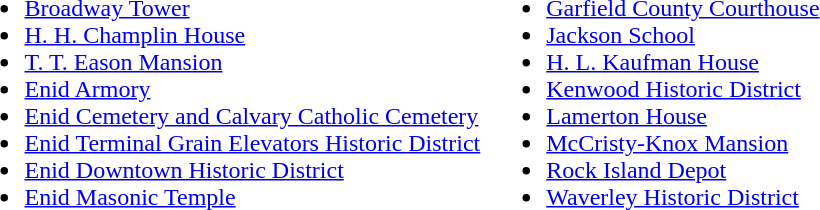<table>
<tr ---- valign="top">
<td><br><ul><li><a href='#'>Broadway Tower</a></li><li><a href='#'>H. H. Champlin House</a></li><li><a href='#'>T. T. Eason Mansion</a></li><li><a href='#'>Enid Armory</a></li><li><a href='#'>Enid Cemetery and Calvary Catholic Cemetery</a></li><li><a href='#'>Enid Terminal Grain Elevators Historic District</a></li><li><a href='#'>Enid Downtown Historic District</a></li><li><a href='#'>Enid Masonic Temple</a></li></ul></td>
<td><br><ul><li><a href='#'>Garfield County Courthouse</a></li><li><a href='#'>Jackson School</a></li><li><a href='#'>H. L. Kaufman House</a></li><li><a href='#'>Kenwood Historic District</a></li><li><a href='#'>Lamerton House</a></li><li><a href='#'>McCristy-Knox Mansion</a></li><li><a href='#'>Rock Island Depot</a></li><li><a href='#'>Waverley Historic District</a></li></ul></td>
</tr>
</table>
